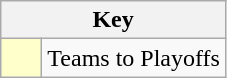<table class="wikitable" style="text-align: center;">
<tr>
<th colspan=2>Key</th>
</tr>
<tr>
<td style="background:#ffffcc; width:20px;"></td>
<td align=left>Teams to Playoffs</td>
</tr>
</table>
